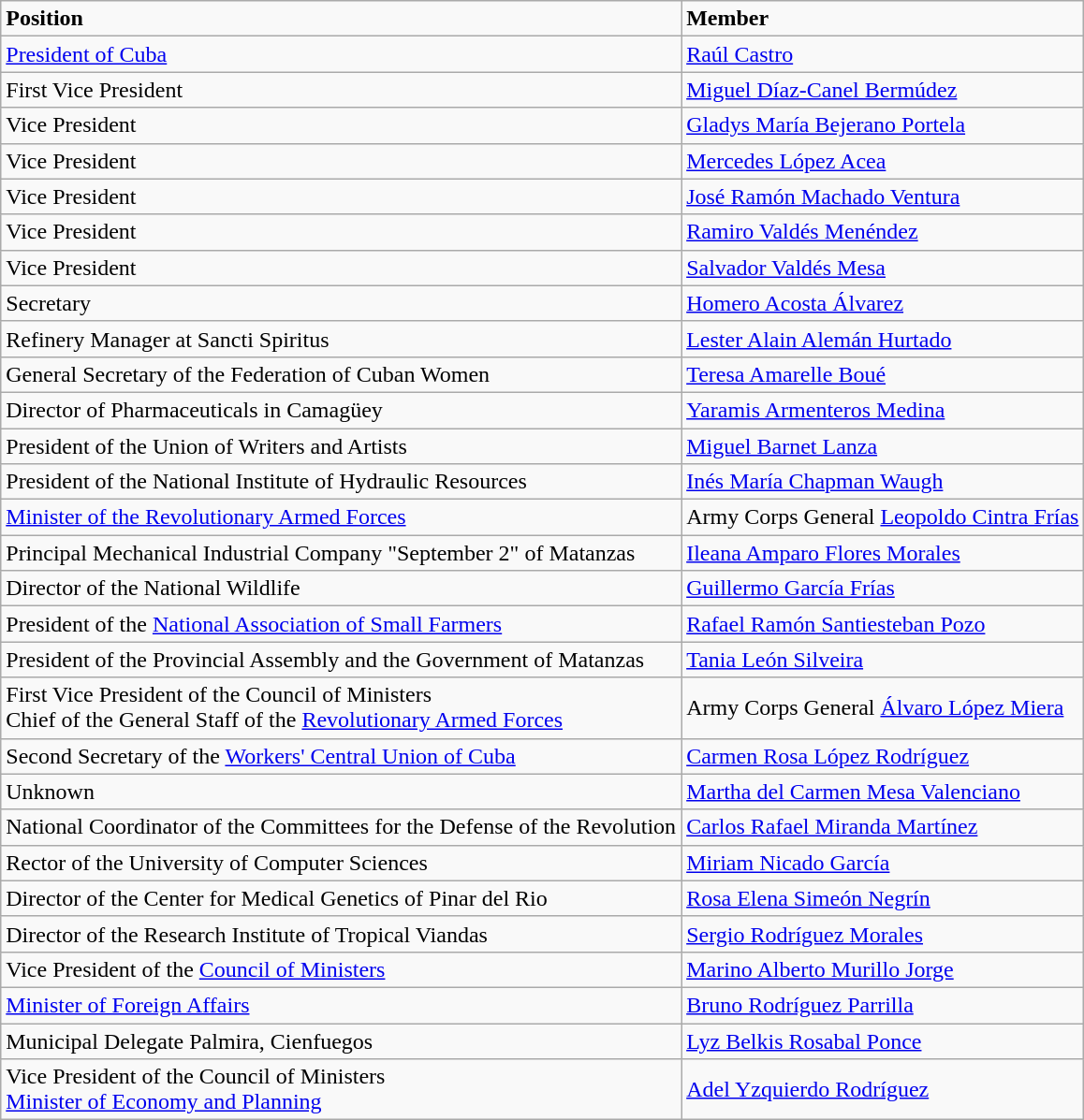<table class=wikitable>
<tr>
<td><strong>Position</strong><br></td>
<td><strong>Member</strong></td>
</tr>
<tr>
<td><a href='#'>President of Cuba</a></td>
<td><a href='#'>Raúl Castro</a></td>
</tr>
<tr>
<td>First Vice President</td>
<td><a href='#'>Miguel Díaz-Canel Bermúdez</a></td>
</tr>
<tr>
<td>Vice President</td>
<td><a href='#'>Gladys María Bejerano Portela</a></td>
</tr>
<tr>
<td>Vice President</td>
<td><a href='#'>Mercedes López Acea</a></td>
</tr>
<tr>
<td>Vice President</td>
<td><a href='#'>José Ramón Machado Ventura</a></td>
</tr>
<tr>
<td>Vice President</td>
<td><a href='#'>Ramiro Valdés Menéndez</a></td>
</tr>
<tr>
<td>Vice President</td>
<td><a href='#'>Salvador Valdés Mesa</a></td>
</tr>
<tr>
<td>Secretary</td>
<td><a href='#'>Homero Acosta Álvarez</a></td>
</tr>
<tr>
<td>Refinery Manager at Sancti Spiritus</td>
<td><a href='#'>Lester Alain Alemán Hurtado</a></td>
</tr>
<tr>
<td>General Secretary of the Federation of Cuban Women</td>
<td><a href='#'>Teresa Amarelle Boué</a></td>
</tr>
<tr>
<td>Director of Pharmaceuticals in Camagüey</td>
<td><a href='#'>Yaramis Armenteros Medina</a></td>
</tr>
<tr>
<td>President of the Union of Writers and Artists</td>
<td><a href='#'>Miguel Barnet Lanza</a></td>
</tr>
<tr>
<td>President of the National Institute of Hydraulic Resources</td>
<td><a href='#'>Inés María Chapman Waugh</a></td>
</tr>
<tr>
<td><a href='#'>Minister of the Revolutionary Armed Forces</a></td>
<td>Army Corps General <a href='#'>Leopoldo Cintra Frías</a></td>
</tr>
<tr>
<td>Principal Mechanical Industrial Company "September 2" of Matanzas</td>
<td><a href='#'>Ileana Amparo Flores Morales</a></td>
</tr>
<tr>
<td>Director of the National Wildlife</td>
<td><a href='#'>Guillermo García Frías</a></td>
</tr>
<tr>
<td>President of the <a href='#'>National Association of Small Farmers</a></td>
<td><a href='#'>Rafael Ramón Santiesteban Pozo</a></td>
</tr>
<tr>
<td>President of the Provincial Assembly and the Government of Matanzas</td>
<td><a href='#'>Tania León Silveira</a></td>
</tr>
<tr>
<td>First Vice President of the Council of Ministers<br>Chief of the General Staff of the <a href='#'>Revolutionary Armed Forces</a></td>
<td>Army Corps General <a href='#'>Álvaro López Miera</a></td>
</tr>
<tr>
<td>Second Secretary of the <a href='#'>Workers' Central Union of Cuba</a></td>
<td><a href='#'>Carmen Rosa López Rodríguez</a></td>
</tr>
<tr>
<td>Unknown</td>
<td><a href='#'>Martha del Carmen Mesa Valenciano</a></td>
</tr>
<tr>
<td>National Coordinator of the Committees for the Defense of the Revolution</td>
<td><a href='#'>Carlos Rafael Miranda Martínez</a></td>
</tr>
<tr>
<td>Rector of the University of Computer Sciences</td>
<td><a href='#'>Miriam Nicado García</a></td>
</tr>
<tr>
<td>Director of the Center for Medical Genetics of Pinar del Rio</td>
<td><a href='#'>Rosa Elena Simeón Negrín</a></td>
</tr>
<tr>
<td>Director of the Research Institute of Tropical Viandas</td>
<td><a href='#'>Sergio Rodríguez Morales</a></td>
</tr>
<tr>
<td>Vice President of the <a href='#'>Council of Ministers</a></td>
<td><a href='#'>Marino Alberto Murillo Jorge</a></td>
</tr>
<tr>
<td><a href='#'>Minister of Foreign Affairs</a></td>
<td><a href='#'>Bruno Rodríguez Parrilla</a></td>
</tr>
<tr>
<td>Municipal Delegate Palmira, Cienfuegos</td>
<td><a href='#'>Lyz Belkis Rosabal Ponce</a></td>
</tr>
<tr>
<td>Vice President of the Council of Ministers<br><a href='#'>Minister of Economy and Planning</a></td>
<td><a href='#'>Adel Yzquierdo Rodríguez</a></td>
</tr>
</table>
